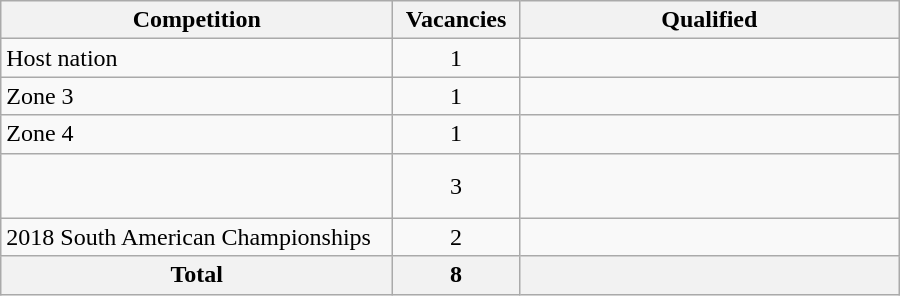<table class = "wikitable" width=600>
<tr>
<th width=300>Competition</th>
<th width=80>Vacancies</th>
<th width=300>Qualified</th>
</tr>
<tr>
<td>Host nation</td>
<td align="center">1</td>
<td></td>
</tr>
<tr>
<td>Zone 3</td>
<td align="center">1</td>
<td></td>
</tr>
<tr>
<td>Zone 4</td>
<td align="center">1</td>
<td></td>
</tr>
<tr>
<td></td>
<td align="center">3</td>
<td><br><br></td>
</tr>
<tr>
<td>2018 South American Championships</td>
<td align="center">2</td>
<td><br></td>
</tr>
<tr>
<th>Total</th>
<th>8</th>
<th></th>
</tr>
</table>
